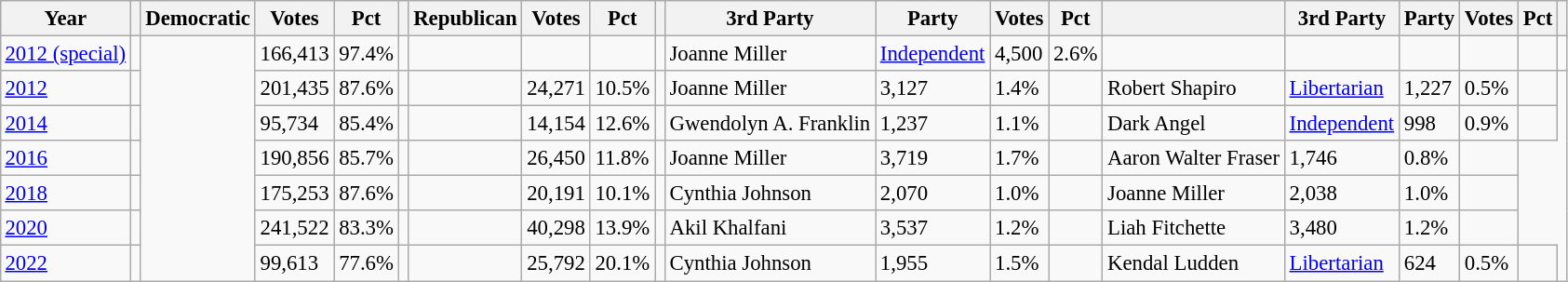<table class="wikitable" style="margin:0.5em ; font-size:95%">
<tr>
<th>Year</th>
<th></th>
<th>Democratic</th>
<th>Votes</th>
<th>Pct</th>
<th></th>
<th>Republican</th>
<th>Votes</th>
<th>Pct</th>
<th></th>
<th>3rd Party</th>
<th>Party</th>
<th>Votes</th>
<th>Pct</th>
<th></th>
<th>3rd Party</th>
<th>Party</th>
<th>Votes</th>
<th>Pct</th>
<th></th>
</tr>
<tr>
<td><a href='#'>2012 (special)</a></td>
<td></td>
<td rowspan="7" ></td>
<td>166,413</td>
<td>97.4%</td>
<td></td>
<td></td>
<td></td>
<td></td>
<td></td>
<td>Joanne Miller</td>
<td><a href='#'>Independent</a></td>
<td>4,500</td>
<td>2.6%</td>
<td></td>
<td></td>
<td></td>
<td></td>
<td></td>
<td></td>
</tr>
<tr>
<td><a href='#'>2012</a></td>
<td></td>
<td>201,435</td>
<td>87.6%</td>
<td></td>
<td></td>
<td>24,271</td>
<td>10.5%</td>
<td></td>
<td>Joanne Miller</td>
<td>3,127</td>
<td>1.4%</td>
<td></td>
<td>Robert Shapiro</td>
<td><a href='#'>Libertarian</a></td>
<td>1,227</td>
<td>0.5%</td>
<td></td>
</tr>
<tr>
<td><a href='#'>2014</a></td>
<td></td>
<td>95,734</td>
<td>85.4%</td>
<td></td>
<td></td>
<td>14,154</td>
<td>12.6%</td>
<td></td>
<td>Gwendolyn A. Franklin</td>
<td>1,237</td>
<td>1.1%</td>
<td></td>
<td>Dark Angel</td>
<td><a href='#'>Independent</a></td>
<td>998</td>
<td>0.9%</td>
<td></td>
</tr>
<tr>
<td><a href='#'>2016</a></td>
<td></td>
<td>190,856</td>
<td>85.7%</td>
<td></td>
<td></td>
<td>26,450</td>
<td>11.8%</td>
<td></td>
<td>Joanne Miller</td>
<td>3,719</td>
<td>1.7%</td>
<td></td>
<td>Aaron Walter Fraser</td>
<td>1,746</td>
<td>0.8%</td>
<td></td>
</tr>
<tr>
<td><a href='#'>2018</a></td>
<td></td>
<td>175,253</td>
<td>87.6%</td>
<td></td>
<td></td>
<td>20,191</td>
<td>10.1%</td>
<td></td>
<td>Cynthia Johnson</td>
<td>2,070</td>
<td>1.0%</td>
<td></td>
<td>Joanne Miller</td>
<td>2,038</td>
<td>1.0%</td>
<td></td>
</tr>
<tr>
<td><a href='#'>2020</a></td>
<td></td>
<td>241,522</td>
<td>83.3%</td>
<td></td>
<td></td>
<td>40,298</td>
<td>13.9%</td>
<td></td>
<td>Akil Khalfani</td>
<td>3,537</td>
<td>1.2%</td>
<td></td>
<td>Liah Fitchette</td>
<td>3,480</td>
<td>1.2%</td>
<td></td>
</tr>
<tr>
<td><a href='#'>2022</a></td>
<td></td>
<td>99,613</td>
<td>77.6%</td>
<td></td>
<td></td>
<td>25,792</td>
<td>20.1%</td>
<td></td>
<td>Cynthia Johnson</td>
<td>1,955</td>
<td>1.5%</td>
<td></td>
<td>Kendal Ludden</td>
<td><a href='#'>Libertarian</a></td>
<td>624</td>
<td>0.5%</td>
<td></td>
</tr>
</table>
